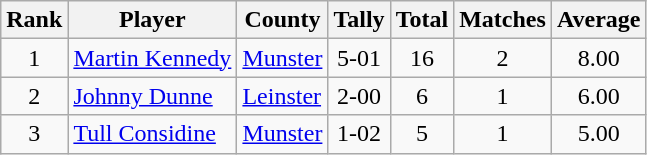<table class="wikitable">
<tr>
<th>Rank</th>
<th>Player</th>
<th>County</th>
<th>Tally</th>
<th>Total</th>
<th>Matches</th>
<th>Average</th>
</tr>
<tr>
<td rowspan=1 align=center>1</td>
<td><a href='#'>Martin Kennedy</a></td>
<td><a href='#'>Munster</a></td>
<td align=center>5-01</td>
<td align=center>16</td>
<td align=center>2</td>
<td align=center>8.00</td>
</tr>
<tr>
<td rowspan=1 align=center>2</td>
<td><a href='#'>Johnny Dunne</a></td>
<td><a href='#'>Leinster</a></td>
<td align=center>2-00</td>
<td align=center>6</td>
<td align=center>1</td>
<td align=center>6.00</td>
</tr>
<tr>
<td rowspan=1 align=center>3</td>
<td><a href='#'>Tull Considine</a></td>
<td><a href='#'>Munster</a></td>
<td align=center>1-02</td>
<td align=center>5</td>
<td align=center>1</td>
<td align=center>5.00</td>
</tr>
</table>
